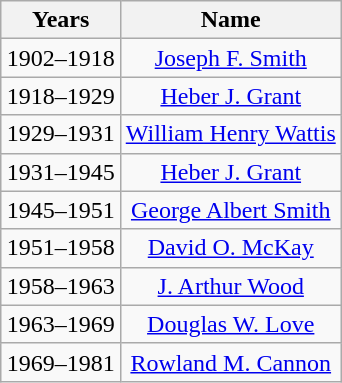<table class="wikitable"  style="text-align:center; float:right;">
<tr>
<th>Years</th>
<th>Name</th>
</tr>
<tr>
<td>1902–1918</td>
<td><a href='#'>Joseph F. Smith</a></td>
</tr>
<tr>
<td>1918–1929</td>
<td><a href='#'>Heber J. Grant</a></td>
</tr>
<tr>
<td>1929–1931</td>
<td><a href='#'>William Henry Wattis</a></td>
</tr>
<tr>
<td>1931–1945</td>
<td><a href='#'>Heber J. Grant</a></td>
</tr>
<tr>
<td>1945–1951</td>
<td><a href='#'>George Albert Smith</a></td>
</tr>
<tr>
<td>1951–1958</td>
<td><a href='#'>David O. McKay</a></td>
</tr>
<tr>
<td>1958–1963</td>
<td><a href='#'>J. Arthur Wood</a></td>
</tr>
<tr>
<td>1963–1969</td>
<td><a href='#'>Douglas W. Love</a></td>
</tr>
<tr>
<td>1969–1981</td>
<td><a href='#'>Rowland M. Cannon</a></td>
</tr>
</table>
